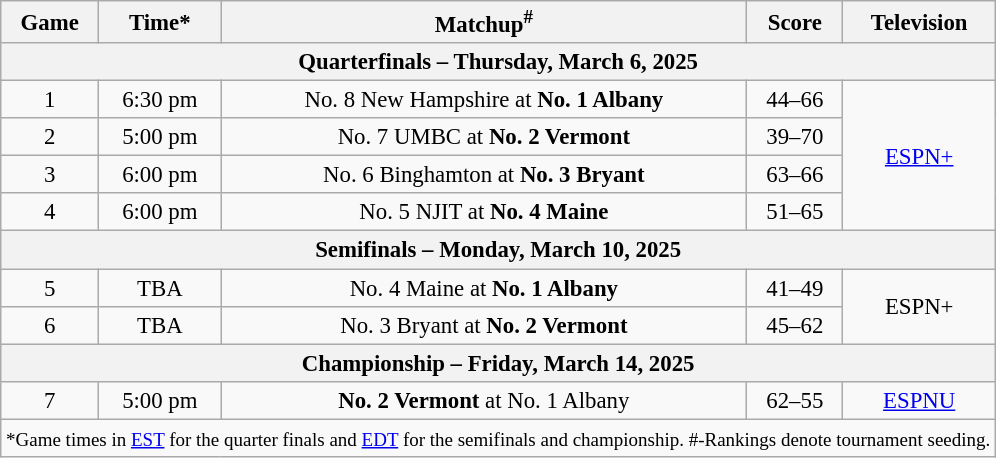<table class="wikitable" style="font-size: 95%;text-align:center">
<tr>
<th>Game</th>
<th>Time*</th>
<th>Matchup<sup>#</sup></th>
<th>Score</th>
<th>Television</th>
</tr>
<tr>
<th colspan="5">Quarterfinals – Thursday, March 6, 2025</th>
</tr>
<tr>
<td>1</td>
<td>6:30 pm</td>
<td>No. 8 New Hampshire at <strong>No. 1 Albany</strong></td>
<td>44–66</td>
<td rowspan="4"><a href='#'>ESPN+</a></td>
</tr>
<tr>
<td>2</td>
<td>5:00 pm</td>
<td>No. 7 UMBC at <strong>No. 2 Vermont</strong></td>
<td>39–70</td>
</tr>
<tr>
<td>3</td>
<td>6:00 pm</td>
<td>No. 6 Binghamton at <strong>No. 3 Bryant</strong></td>
<td>63–66</td>
</tr>
<tr>
<td>4</td>
<td>6:00 pm</td>
<td>No. 5 NJIT at <strong>No. 4 Maine</strong></td>
<td>51–65</td>
</tr>
<tr>
<th colspan="5">Semifinals – Monday, March 10, 2025</th>
</tr>
<tr>
<td>5</td>
<td>TBA</td>
<td>No. 4 Maine at <strong>No. 1 Albany</strong></td>
<td>41–49</td>
<td rowspan="2">ESPN+</td>
</tr>
<tr>
<td>6</td>
<td>TBA</td>
<td>No. 3 Bryant at <strong>No. 2 Vermont</strong></td>
<td>45–62</td>
</tr>
<tr>
<th colspan="5">Championship – Friday, March 14, 2025</th>
</tr>
<tr>
<td>7</td>
<td>5:00 pm</td>
<td><strong>No. 2 Vermont</strong> at No. 1 Albany</td>
<td>62–55</td>
<td rowspan="1"><a href='#'>ESPNU</a></td>
</tr>
<tr>
<td colspan="5"><small>*Game times in <a href='#'>EST</a> for the quarter finals and <a href='#'>EDT</a> for the semifinals and championship. #-Rankings denote tournament seeding.</small></td>
</tr>
</table>
